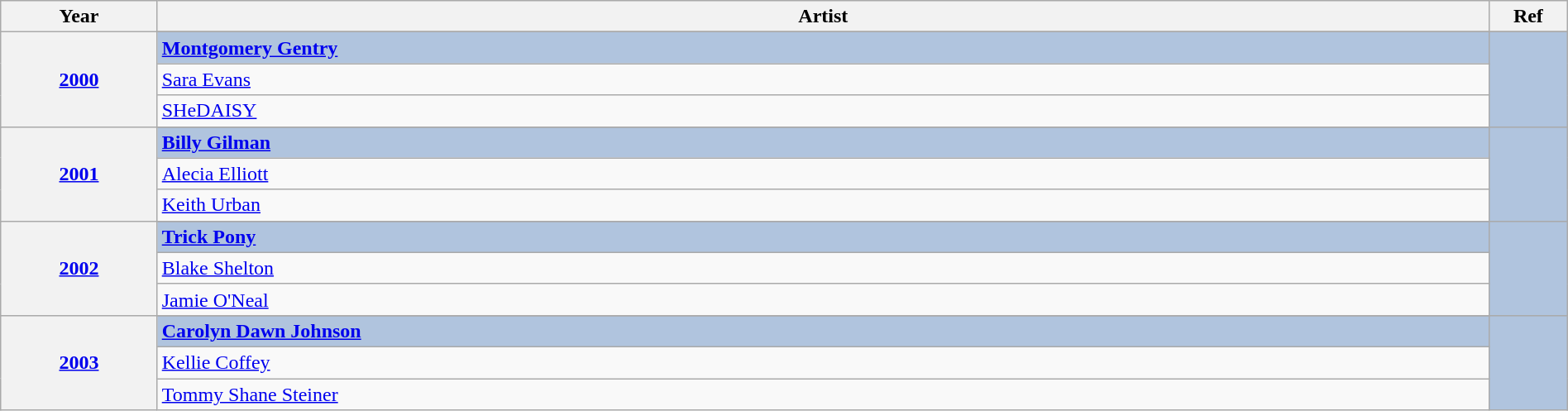<table class="wikitable" width="100%">
<tr>
<th width="10%">Year</th>
<th width="85%">Artist</th>
<th width="5%">Ref</th>
</tr>
<tr>
<th rowspan="4" align="center"><a href='#'>2000<br></a></th>
</tr>
<tr style="background:#B0C4DE">
<td><strong><a href='#'>Montgomery Gentry</a></strong></td>
<td rowspan="4" align="center"></td>
</tr>
<tr>
<td><a href='#'>Sara Evans</a></td>
</tr>
<tr>
<td><a href='#'>SHeDAISY</a></td>
</tr>
<tr>
<th rowspan="4" align="center"><a href='#'>2001<br></a></th>
</tr>
<tr style="background:#B0C4DE">
<td><strong><a href='#'>Billy Gilman</a></strong></td>
<td rowspan="4" align="center"></td>
</tr>
<tr>
<td><a href='#'>Alecia Elliott</a></td>
</tr>
<tr>
<td><a href='#'>Keith Urban</a></td>
</tr>
<tr>
<th rowspan="4" align="center"><a href='#'>2002<br></a></th>
</tr>
<tr style="background:#B0C4DE">
<td><strong><a href='#'>Trick Pony</a></strong></td>
<td rowspan="4" align="center"></td>
</tr>
<tr>
<td><a href='#'>Blake Shelton</a></td>
</tr>
<tr>
<td><a href='#'>Jamie O'Neal</a></td>
</tr>
<tr>
<th rowspan="4" align="center"><a href='#'>2003<br></a></th>
</tr>
<tr style="background:#B0C4DE">
<td><strong><a href='#'>Carolyn Dawn Johnson</a></strong></td>
<td rowspan="4" align="center"></td>
</tr>
<tr>
<td><a href='#'>Kellie Coffey</a></td>
</tr>
<tr>
<td><a href='#'>Tommy Shane Steiner</a></td>
</tr>
</table>
